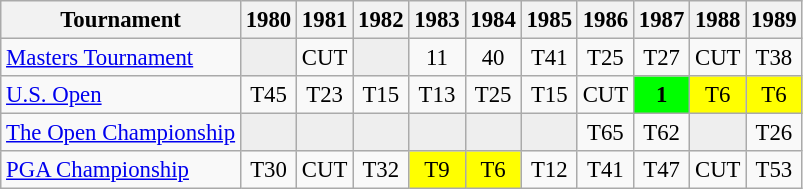<table class="wikitable" style="font-size:95%;text-align:center;">
<tr>
<th>Tournament</th>
<th>1980</th>
<th>1981</th>
<th>1982</th>
<th>1983</th>
<th>1984</th>
<th>1985</th>
<th>1986</th>
<th>1987</th>
<th>1988</th>
<th>1989</th>
</tr>
<tr>
<td align=left><a href='#'>Masters Tournament</a></td>
<td style="background:#eeeeee;"></td>
<td>CUT</td>
<td style="background:#eeeeee;"></td>
<td>11</td>
<td>40</td>
<td>T41</td>
<td>T25</td>
<td>T27</td>
<td>CUT</td>
<td>T38</td>
</tr>
<tr>
<td align=left><a href='#'>U.S. Open</a></td>
<td>T45</td>
<td>T23</td>
<td>T15</td>
<td>T13</td>
<td>T25</td>
<td>T15</td>
<td>CUT</td>
<td style="background:lime;"><strong>1</strong></td>
<td style="background:yellow;">T6</td>
<td style="background:yellow;">T6</td>
</tr>
<tr>
<td align=left><a href='#'>The Open Championship</a></td>
<td style="background:#eeeeee;"></td>
<td style="background:#eeeeee;"></td>
<td style="background:#eeeeee;"></td>
<td style="background:#eeeeee;"></td>
<td style="background:#eeeeee;"></td>
<td style="background:#eeeeee;"></td>
<td>T65</td>
<td>T62</td>
<td style="background:#eeeeee;"></td>
<td>T26</td>
</tr>
<tr>
<td align=left><a href='#'>PGA Championship</a></td>
<td>T30</td>
<td>CUT</td>
<td>T32</td>
<td style="background:yellow;">T9</td>
<td style="background:yellow;">T6</td>
<td>T12</td>
<td>T41</td>
<td>T47</td>
<td>CUT</td>
<td>T53</td>
</tr>
</table>
